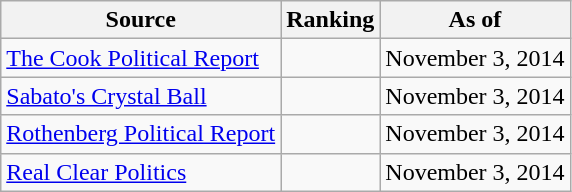<table class="wikitable" style="text-align:center">
<tr>
<th>Source</th>
<th>Ranking</th>
<th>As of</th>
</tr>
<tr>
<td align=left><a href='#'>The Cook Political Report</a></td>
<td></td>
<td>November 3, 2014</td>
</tr>
<tr>
<td align=left><a href='#'>Sabato's Crystal Ball</a></td>
<td></td>
<td>November 3, 2014</td>
</tr>
<tr>
<td align=left><a href='#'>Rothenberg Political Report</a></td>
<td></td>
<td>November 3, 2014</td>
</tr>
<tr>
<td align=left><a href='#'>Real Clear Politics</a></td>
<td></td>
<td>November 3, 2014</td>
</tr>
</table>
